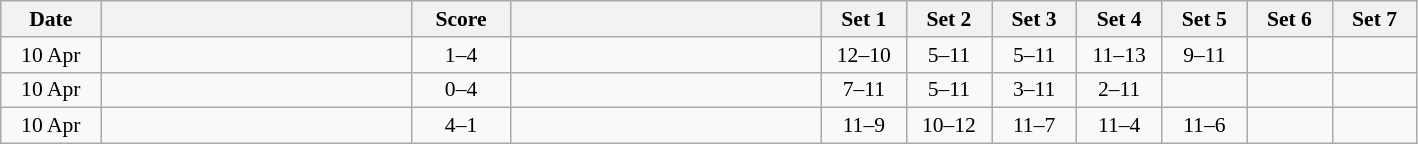<table class="wikitable" style="text-align: center; font-size:90% ">
<tr>
<th width="60">Date</th>
<th align="right" width="200"></th>
<th width="60">Score</th>
<th align="left" width="200"></th>
<th width="50">Set 1</th>
<th width="50">Set 2</th>
<th width="50">Set 3</th>
<th width="50">Set 4</th>
<th width="50">Set 5</th>
<th width="50">Set 6</th>
<th width="50">Set 7</th>
</tr>
<tr>
<td>10 Apr</td>
<td align=left></td>
<td align=center>1–4</td>
<td align=left><strong></strong></td>
<td>12–10</td>
<td>5–11</td>
<td>5–11</td>
<td>11–13</td>
<td>9–11</td>
<td></td>
<td></td>
</tr>
<tr>
<td>10 Apr</td>
<td align=left></td>
<td align=center>0–4</td>
<td align=left><strong></strong></td>
<td>7–11</td>
<td>5–11</td>
<td>3–11</td>
<td>2–11</td>
<td></td>
<td></td>
<td></td>
</tr>
<tr>
<td>10 Apr</td>
<td align=left><strong></strong></td>
<td align=center>4–1</td>
<td align=left></td>
<td>11–9</td>
<td>10–12</td>
<td>11–7</td>
<td>11–4</td>
<td>11–6</td>
<td></td>
<td></td>
</tr>
</table>
